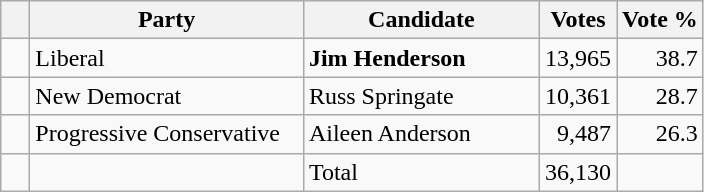<table class="wikitable">
<tr>
<th></th>
<th scope="col" width="175">Party</th>
<th scope="col" width="150">Candidate</th>
<th>Votes</th>
<th>Vote %</th>
</tr>
<tr>
<td>   </td>
<td>Liberal</td>
<td><strong>Jim Henderson</strong></td>
<td align=right>13,965</td>
<td align=right>38.7</td>
</tr>
<tr>
<td>   </td>
<td>New Democrat</td>
<td>Russ Springate</td>
<td align=right>10,361</td>
<td align=right>28.7</td>
</tr>
<tr |>
<td>   </td>
<td>Progressive Conservative</td>
<td>Aileen Anderson</td>
<td align=right>9,487</td>
<td align=right>26.3<br>

</td>
</tr>
<tr |>
<td></td>
<td></td>
<td>Total</td>
<td align=right>36,130</td>
<td></td>
</tr>
</table>
